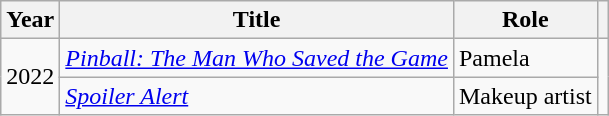<table class="wikitable plainrowheaders sortable">
<tr>
<th>Year</th>
<th>Title</th>
<th>Role</th>
<th class="unsortable"></th>
</tr>
<tr>
<td rowspan="2">2022</td>
<td><em><a href='#'>Pinball: The Man Who Saved the Game</a></em></td>
<td>Pamela</td>
<td rowspan="2"></td>
</tr>
<tr>
<td><em><a href='#'>Spoiler Alert</a></em></td>
<td>Makeup artist</td>
</tr>
</table>
